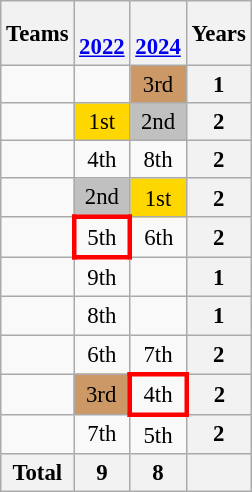<table class="wikitable" style="font-size:95%; text-align: center;">
<tr>
<th>Teams</th>
<th><br><a href='#'>2022</a></th>
<th><br><a href='#'>2024</a></th>
<th>Years</th>
</tr>
<tr>
<td align="left"></td>
<td></td>
<td style="background:#cc9966;">3rd</td>
<th>1</th>
</tr>
<tr>
<td align="left"></td>
<td style="background:gold;">1st</td>
<td style="background:silver;">2nd</td>
<th>2</th>
</tr>
<tr>
<td align="left"></td>
<td>4th</td>
<td>8th</td>
<th>2</th>
</tr>
<tr>
<td align="left"></td>
<td style="background:silver;">2nd</td>
<td style="background:gold;">1st</td>
<th>2</th>
</tr>
<tr>
<td align="left"></td>
<td style="border: 3px solid red;">5th</td>
<td>6th</td>
<th>2</th>
</tr>
<tr>
<td align="left"></td>
<td>9th</td>
<td></td>
<th>1</th>
</tr>
<tr>
<td align="left"></td>
<td>8th</td>
<td></td>
<th>1</th>
</tr>
<tr>
<td align="left"></td>
<td>6th</td>
<td>7th</td>
<th>2</th>
</tr>
<tr>
<td align="left"></td>
<td style="background:#cc9966;">3rd</td>
<td style="border: 3px solid red;">4th</td>
<th>2</th>
</tr>
<tr>
<td align="left"></td>
<td>7th</td>
<td>5th</td>
<th>2</th>
</tr>
<tr>
<th>Total</th>
<th>9</th>
<th>8</th>
<th></th>
</tr>
</table>
